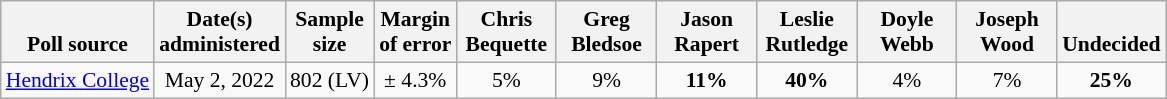<table class="wikitable" style="font-size:90%;text-align:center;">
<tr valign="bottom">
<th>Poll source</th>
<th>Date(s)<br>administered</th>
<th>Sample<br>size</th>
<th>Margin<br>of error</th>
<th style="width:60px;">Chris<br>Bequette</th>
<th style="width:60px;">Greg<br>Bledsoe</th>
<th style="width:60px;">Jason<br>Rapert</th>
<th style="width:60px;">Leslie<br>Rutledge</th>
<th style="width:60px;">Doyle<br>Webb</th>
<th style="width:60px;">Joseph<br>Wood</th>
<th>Undecided</th>
</tr>
<tr>
<td style="text-align:left;"><a href='#'>Hendrix College</a></td>
<td>May 2, 2022</td>
<td>802 (LV)</td>
<td>± 4.3%</td>
<td>5%</td>
<td>9%</td>
<td><strong>11%</strong></td>
<td><strong>40%</strong></td>
<td>4%</td>
<td>7%</td>
<td><strong>25%</strong></td>
</tr>
</table>
